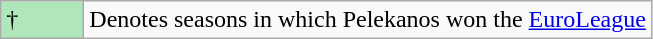<table class="wikitable">
<tr>
<td style="background:#AFE6BA; width:3em;">†</td>
<td>Denotes seasons in which Pelekanos won the <a href='#'>EuroLeague</a></td>
</tr>
</table>
